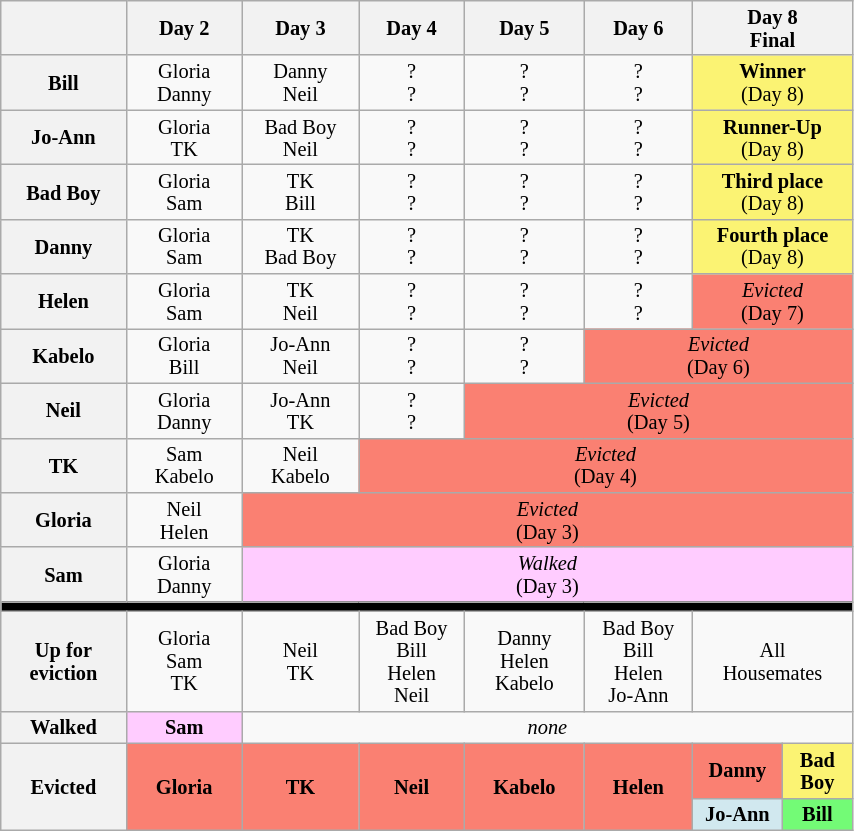<table class="wikitable" style="text-align:center; font-size:85%; line-height:15px; width:45%">
<tr>
<th style="width:5%"></th>
<th style="width:5%">Day 2</th>
<th style="width:5%">Day 3</th>
<th style="width:5%">Day 4</th>
<th style="width:5%">Day 5</th>
<th style="width:5%">Day 6</th>
<th style="width:5%" colspan="2">Day 8<br>Final</th>
</tr>
<tr>
<th>Bill</th>
<td>Gloria<br>Danny</td>
<td>Danny<br>Neil</td>
<td>?<br>?</td>
<td>?<br>?</td>
<td>?<br>?</td>
<td style="background:#FBF373" colspan="2"><strong>Winner</strong><br>(Day 8)</td>
</tr>
<tr>
<th>Jo-Ann</th>
<td>Gloria<br>TK</td>
<td>Bad Boy<br>Neil</td>
<td>?<br>?</td>
<td>?<br>?</td>
<td>?<br>?</td>
<td style="background:#FBF373" colspan="2"><strong>Runner-Up</strong><br>(Day 8)</td>
</tr>
<tr>
<th>Bad Boy</th>
<td>Gloria<br>Sam</td>
<td>TK<br>Bill</td>
<td>?<br>?</td>
<td>?<br>?</td>
<td>?<br>?</td>
<td style="background:#FBF373" colspan="2"><strong>Third place</strong><br>(Day 8)</td>
</tr>
<tr>
<th>Danny</th>
<td>Gloria<br>Sam</td>
<td>TK<br>Bad Boy</td>
<td>?<br>?</td>
<td>?<br>?</td>
<td>?<br>?</td>
<td style="background:#FBF373" colspan="2"><strong>Fourth place</strong><br>(Day 8)</td>
</tr>
<tr>
<th>Helen</th>
<td>Gloria<br>Sam</td>
<td>TK<br>Neil</td>
<td>?<br>?</td>
<td>?<br>?</td>
<td>?<br>?</td>
<td style="background:#fa8072;" colspan="2"><em>Evicted</em><br>(Day 7)</td>
</tr>
<tr>
<th>Kabelo</th>
<td>Gloria<br>Bill</td>
<td>Jo-Ann<br>Neil</td>
<td>?<br>?</td>
<td>?<br>?</td>
<td style="background:#fa8072;" colspan="3"><em>Evicted</em><br>(Day 6)</td>
</tr>
<tr>
<th>Neil</th>
<td>Gloria<br>Danny</td>
<td>Jo-Ann<br>TK</td>
<td>?<br>?</td>
<td style="background:#fa8072;" colspan="4"><em>Evicted</em><br>(Day 5)</td>
</tr>
<tr>
<th>TK</th>
<td>Sam<br>Kabelo</td>
<td>Neil<br>Kabelo</td>
<td style="background:#fa8072;" colspan="5"><em>Evicted</em><br>(Day 4)</td>
</tr>
<tr>
<th>Gloria</th>
<td>Neil<br>Helen</td>
<td style="background:#fa8072;" colspan="6"><em>Evicted</em><br>(Day 3)</td>
</tr>
<tr>
<th>Sam</th>
<td>Gloria<br>Danny</td>
<td style="background:#FFCCFF;" colspan="6"><em>Walked</em><br>(Day 3)</td>
</tr>
<tr>
<th style="background:#000" colspan="8"></th>
</tr>
<tr>
<th>Up for<br>eviction</th>
<td>Gloria<br>Sam<br>TK</td>
<td>Neil<br>TK</td>
<td>Bad Boy<br>Bill<br>Helen<br>Neil</td>
<td>Danny<br>Helen<br>Kabelo</td>
<td>Bad Boy<br>Bill<br>Helen<br>Jo-Ann</td>
<td colspan="2">All<br>Housemates</td>
</tr>
<tr>
<th>Walked</th>
<td style="background:#FFCCFF;"><strong>Sam</strong></td>
<td colspan="6"><em>none</em></td>
</tr>
<tr>
<th rowspan="2">Evicted</th>
<td style="background:#fa8072;" rowspan="2"><strong>Gloria</strong></td>
<td style="background:#fa8072;" rowspan="2"><strong>TK</strong></td>
<td style="background:#fa8072;" rowspan="2"><strong>Neil</strong></td>
<td style="background:#fa8072;" rowspan="2"><strong>Kabelo</strong></td>
<td style="background:#fa8072;" rowspan="2"><strong>Helen</strong></td>
<td style="background:#fa8072;"><strong>Danny</strong></td>
<td style="background:#FBF373;"><strong>Bad Boy</strong></td>
</tr>
<tr>
<td style="background:#D1E8EF;"><strong>Jo-Ann</strong></td>
<td style="background:#73FB76;"><strong>Bill</strong></td>
</tr>
</table>
